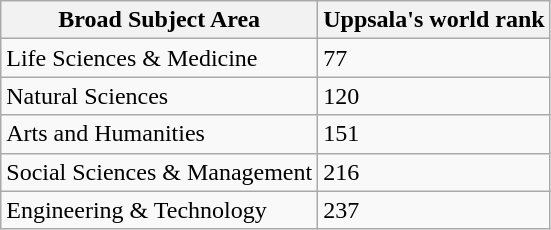<table class="wikitable sortable">
<tr>
<th>Broad Subject Area</th>
<th>Uppsala's world rank</th>
</tr>
<tr>
<td>Life Sciences & Medicine</td>
<td>77</td>
</tr>
<tr>
<td>Natural Sciences</td>
<td>120</td>
</tr>
<tr>
<td>Arts and Humanities</td>
<td>151</td>
</tr>
<tr>
<td>Social Sciences & Management</td>
<td>216</td>
</tr>
<tr>
<td>Engineering & Technology</td>
<td>237</td>
</tr>
</table>
